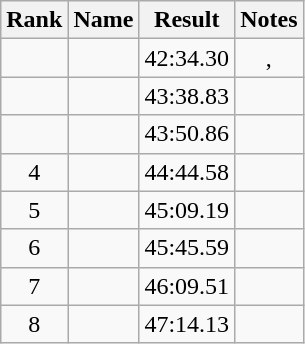<table class="wikitable sortable" style="text-align:center">
<tr>
<th>Rank</th>
<th>Name</th>
<th>Result</th>
<th>Notes</th>
</tr>
<tr>
<td></td>
<td align="left"></td>
<td>42:34.30</td>
<td>, </td>
</tr>
<tr>
<td></td>
<td align="left"></td>
<td>43:38.83</td>
<td></td>
</tr>
<tr>
<td></td>
<td align="left"></td>
<td>43:50.86</td>
<td></td>
</tr>
<tr>
<td>4</td>
<td align="left"></td>
<td>44:44.58</td>
<td></td>
</tr>
<tr>
<td>5</td>
<td align="left"></td>
<td>45:09.19</td>
<td></td>
</tr>
<tr>
<td>6</td>
<td align="left"></td>
<td>45:45.59</td>
<td></td>
</tr>
<tr>
<td>7</td>
<td align="left"></td>
<td>46:09.51</td>
<td></td>
</tr>
<tr>
<td>8</td>
<td align="left"></td>
<td>47:14.13</td>
<td></td>
</tr>
</table>
